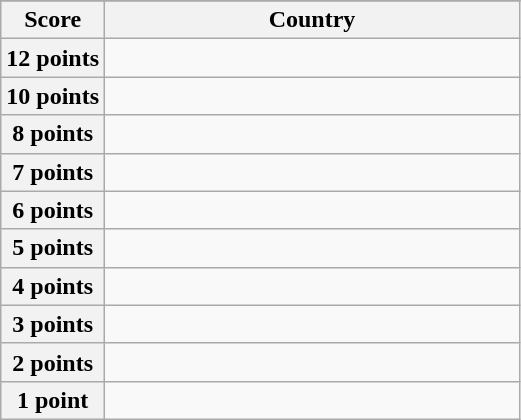<table class="wikitable">
<tr>
</tr>
<tr>
<th scope="col" width="20%">Score</th>
<th scope="col">Country</th>
</tr>
<tr>
<th scope="row">12 points</th>
<td></td>
</tr>
<tr>
<th scope="row">10 points</th>
<td></td>
</tr>
<tr>
<th scope="row">8 points</th>
<td></td>
</tr>
<tr>
<th scope="row">7 points</th>
<td></td>
</tr>
<tr>
<th scope="row">6 points</th>
<td></td>
</tr>
<tr>
<th scope="row">5 points</th>
<td></td>
</tr>
<tr>
<th scope="row">4 points</th>
<td></td>
</tr>
<tr>
<th scope="row">3 points</th>
<td></td>
</tr>
<tr>
<th scope="row">2 points</th>
<td></td>
</tr>
<tr>
<th scope="row">1 point</th>
<td></td>
</tr>
</table>
